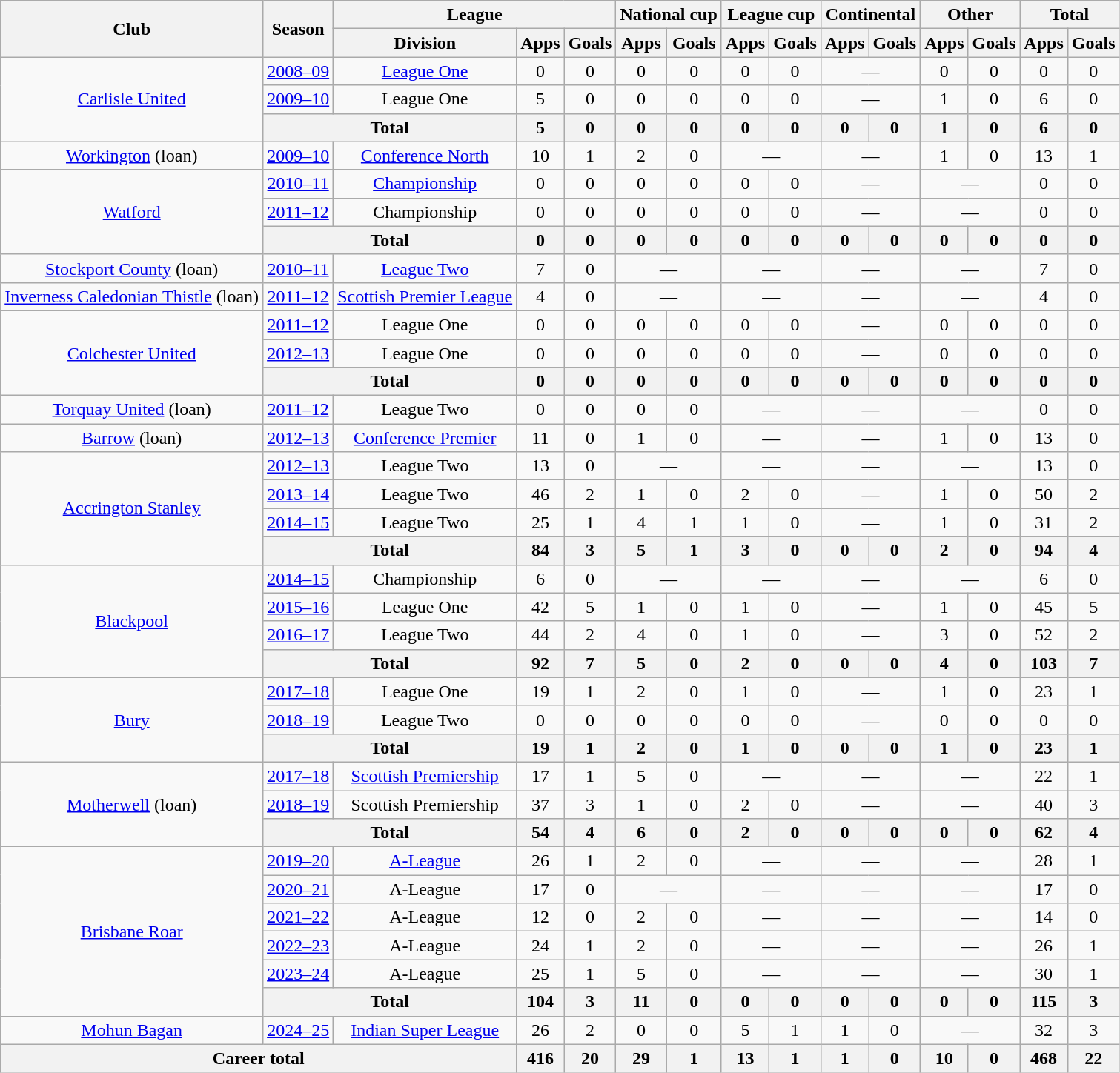<table class="wikitable" style="text-align: center">
<tr>
<th rowspan="2">Club</th>
<th rowspan="2">Season</th>
<th colspan="3">League</th>
<th colspan="2">National cup</th>
<th colspan="2">League cup</th>
<th colspan="2">Continental</th>
<th colspan="2">Other</th>
<th colspan="2">Total</th>
</tr>
<tr>
<th>Division</th>
<th>Apps</th>
<th>Goals</th>
<th>Apps</th>
<th>Goals</th>
<th>Apps</th>
<th>Goals</th>
<th>Apps</th>
<th>Goals</th>
<th>Apps</th>
<th>Goals</th>
<th>Apps</th>
<th>Goals</th>
</tr>
<tr>
<td rowspan="3"><a href='#'>Carlisle United</a></td>
<td><a href='#'>2008–09</a></td>
<td><a href='#'>League One</a></td>
<td>0</td>
<td>0</td>
<td>0</td>
<td>0</td>
<td>0</td>
<td>0</td>
<td colspan="2">—</td>
<td>0</td>
<td>0</td>
<td>0</td>
<td>0</td>
</tr>
<tr>
<td><a href='#'>2009–10</a></td>
<td>League One</td>
<td>5</td>
<td>0</td>
<td>0</td>
<td>0</td>
<td>0</td>
<td>0</td>
<td colspan="2">—</td>
<td>1</td>
<td>0</td>
<td>6</td>
<td>0</td>
</tr>
<tr>
<th colspan="2">Total</th>
<th>5</th>
<th>0</th>
<th>0</th>
<th>0</th>
<th>0</th>
<th>0</th>
<th>0</th>
<th>0</th>
<th>1</th>
<th>0</th>
<th>6</th>
<th>0</th>
</tr>
<tr>
<td><a href='#'>Workington</a> (loan)</td>
<td><a href='#'>2009–10</a></td>
<td><a href='#'>Conference North</a></td>
<td>10</td>
<td>1</td>
<td>2</td>
<td>0</td>
<td colspan="2">—</td>
<td colspan="2">—</td>
<td>1</td>
<td>0</td>
<td>13</td>
<td>1</td>
</tr>
<tr>
<td rowspan="3"><a href='#'>Watford</a></td>
<td><a href='#'>2010–11</a></td>
<td><a href='#'>Championship</a></td>
<td>0</td>
<td>0</td>
<td>0</td>
<td>0</td>
<td>0</td>
<td>0</td>
<td colspan="2">—</td>
<td colspan="2">—</td>
<td>0</td>
<td>0</td>
</tr>
<tr>
<td><a href='#'>2011–12</a></td>
<td>Championship</td>
<td>0</td>
<td>0</td>
<td>0</td>
<td>0</td>
<td>0</td>
<td>0</td>
<td colspan="2">—</td>
<td colspan="2">—</td>
<td>0</td>
<td>0</td>
</tr>
<tr>
<th colspan="2">Total</th>
<th>0</th>
<th>0</th>
<th>0</th>
<th>0</th>
<th>0</th>
<th>0</th>
<th>0</th>
<th>0</th>
<th>0</th>
<th>0</th>
<th>0</th>
<th>0</th>
</tr>
<tr>
<td><a href='#'>Stockport County</a> (loan)</td>
<td><a href='#'>2010–11</a></td>
<td><a href='#'>League Two</a></td>
<td>7</td>
<td>0</td>
<td colspan="2">—</td>
<td colspan="2">—</td>
<td colspan="2">—</td>
<td colspan="2">—</td>
<td>7</td>
<td>0</td>
</tr>
<tr>
<td><a href='#'>Inverness Caledonian Thistle</a> (loan)</td>
<td><a href='#'>2011–12</a></td>
<td><a href='#'>Scottish Premier League</a></td>
<td>4</td>
<td>0</td>
<td colspan="2">—</td>
<td colspan="2">—</td>
<td colspan="2">—</td>
<td colspan="2">—</td>
<td>4</td>
<td>0</td>
</tr>
<tr>
<td rowspan=3><a href='#'>Colchester United</a></td>
<td><a href='#'>2011–12</a></td>
<td>League One</td>
<td>0</td>
<td>0</td>
<td>0</td>
<td>0</td>
<td>0</td>
<td>0</td>
<td colspan="2">—</td>
<td>0</td>
<td>0</td>
<td>0</td>
<td>0</td>
</tr>
<tr>
<td><a href='#'>2012–13</a></td>
<td>League One</td>
<td>0</td>
<td>0</td>
<td>0</td>
<td>0</td>
<td>0</td>
<td>0</td>
<td colspan="2">—</td>
<td>0</td>
<td>0</td>
<td>0</td>
<td>0</td>
</tr>
<tr>
<th colspan=2>Total</th>
<th>0</th>
<th>0</th>
<th>0</th>
<th>0</th>
<th>0</th>
<th>0</th>
<th>0</th>
<th>0</th>
<th>0</th>
<th>0</th>
<th>0</th>
<th>0</th>
</tr>
<tr>
<td><a href='#'>Torquay United</a> (loan)</td>
<td><a href='#'>2011–12</a></td>
<td>League Two</td>
<td>0</td>
<td>0</td>
<td>0</td>
<td>0</td>
<td colspan="2">—</td>
<td colspan="2">—</td>
<td colspan="2">—</td>
<td>0</td>
<td>0</td>
</tr>
<tr>
<td><a href='#'>Barrow</a> (loan)</td>
<td><a href='#'>2012–13</a></td>
<td><a href='#'>Conference Premier</a></td>
<td>11</td>
<td>0</td>
<td>1</td>
<td>0</td>
<td colspan="2">—</td>
<td colspan="2">—</td>
<td>1</td>
<td>0</td>
<td>13</td>
<td>0</td>
</tr>
<tr>
<td rowspan="4"><a href='#'>Accrington Stanley</a></td>
<td><a href='#'>2012–13</a></td>
<td>League Two</td>
<td>13</td>
<td>0</td>
<td colspan="2">—</td>
<td colspan="2">—</td>
<td colspan="2">—</td>
<td colspan="2">—</td>
<td>13</td>
<td>0</td>
</tr>
<tr>
<td><a href='#'>2013–14</a></td>
<td>League Two</td>
<td>46</td>
<td>2</td>
<td>1</td>
<td>0</td>
<td>2</td>
<td>0</td>
<td colspan="2">—</td>
<td>1</td>
<td>0</td>
<td>50</td>
<td>2</td>
</tr>
<tr>
<td><a href='#'>2014–15</a></td>
<td>League Two</td>
<td>25</td>
<td>1</td>
<td>4</td>
<td>1</td>
<td>1</td>
<td>0</td>
<td colspan="2">—</td>
<td>1</td>
<td>0</td>
<td>31</td>
<td>2</td>
</tr>
<tr>
<th colspan="2">Total</th>
<th>84</th>
<th>3</th>
<th>5</th>
<th>1</th>
<th>3</th>
<th>0</th>
<th>0</th>
<th>0</th>
<th>2</th>
<th>0</th>
<th>94</th>
<th>4</th>
</tr>
<tr>
<td rowspan="4"><a href='#'>Blackpool</a></td>
<td><a href='#'>2014–15</a></td>
<td>Championship</td>
<td>6</td>
<td>0</td>
<td colspan="2">—</td>
<td colspan="2">—</td>
<td colspan="2">—</td>
<td colspan="2">—</td>
<td>6</td>
<td>0</td>
</tr>
<tr>
<td><a href='#'>2015–16</a></td>
<td>League One</td>
<td>42</td>
<td>5</td>
<td>1</td>
<td>0</td>
<td>1</td>
<td>0</td>
<td colspan="2">—</td>
<td>1</td>
<td>0</td>
<td>45</td>
<td>5</td>
</tr>
<tr>
<td><a href='#'>2016–17</a></td>
<td>League Two</td>
<td>44</td>
<td>2</td>
<td>4</td>
<td>0</td>
<td>1</td>
<td>0</td>
<td colspan="2">—</td>
<td>3</td>
<td>0</td>
<td>52</td>
<td>2</td>
</tr>
<tr>
<th colspan="2">Total</th>
<th>92</th>
<th>7</th>
<th>5</th>
<th>0</th>
<th>2</th>
<th>0</th>
<th>0</th>
<th>0</th>
<th>4</th>
<th>0</th>
<th>103</th>
<th>7</th>
</tr>
<tr>
<td rowspan=3><a href='#'>Bury</a></td>
<td><a href='#'>2017–18</a></td>
<td>League One</td>
<td>19</td>
<td>1</td>
<td>2</td>
<td>0</td>
<td>1</td>
<td>0</td>
<td colspan="2">—</td>
<td>1</td>
<td>0</td>
<td>23</td>
<td>1</td>
</tr>
<tr>
<td><a href='#'>2018–19</a></td>
<td>League Two</td>
<td>0</td>
<td>0</td>
<td>0</td>
<td>0</td>
<td>0</td>
<td>0</td>
<td colspan="2">—</td>
<td>0</td>
<td>0</td>
<td>0</td>
<td>0</td>
</tr>
<tr>
<th colspan=2>Total</th>
<th>19</th>
<th>1</th>
<th>2</th>
<th>0</th>
<th>1</th>
<th>0</th>
<th>0</th>
<th>0</th>
<th>1</th>
<th>0</th>
<th>23</th>
<th>1</th>
</tr>
<tr>
<td rowspan="3"><a href='#'>Motherwell</a> (loan)</td>
<td><a href='#'>2017–18</a></td>
<td><a href='#'>Scottish Premiership</a></td>
<td>17</td>
<td>1</td>
<td>5</td>
<td>0</td>
<td colspan="2">—</td>
<td colspan="2">—</td>
<td colspan="2">—</td>
<td>22</td>
<td>1</td>
</tr>
<tr>
<td><a href='#'>2018–19</a></td>
<td>Scottish Premiership</td>
<td>37</td>
<td>3</td>
<td>1</td>
<td>0</td>
<td>2</td>
<td>0</td>
<td colspan="2">—</td>
<td colspan="2">—</td>
<td>40</td>
<td>3</td>
</tr>
<tr>
<th colspan="2">Total</th>
<th>54</th>
<th>4</th>
<th>6</th>
<th>0</th>
<th>2</th>
<th>0</th>
<th>0</th>
<th>0</th>
<th>0</th>
<th>0</th>
<th>62</th>
<th>4</th>
</tr>
<tr>
<td rowspan="6"><a href='#'>Brisbane Roar</a></td>
<td><a href='#'>2019–20</a></td>
<td><a href='#'>A-League</a></td>
<td>26</td>
<td>1</td>
<td>2</td>
<td>0</td>
<td colspan="2">—</td>
<td colspan="2">—</td>
<td colspan="2">—</td>
<td>28</td>
<td>1</td>
</tr>
<tr>
<td><a href='#'>2020–21</a></td>
<td>A-League</td>
<td>17</td>
<td>0</td>
<td colspan="2">—</td>
<td colspan="2">—</td>
<td colspan="2">—</td>
<td colspan="2">—</td>
<td>17</td>
<td>0</td>
</tr>
<tr>
<td><a href='#'>2021–22</a></td>
<td>A-League</td>
<td>12</td>
<td>0</td>
<td>2</td>
<td>0</td>
<td colspan="2">—</td>
<td colspan="2">—</td>
<td colspan="2">—</td>
<td>14</td>
<td>0</td>
</tr>
<tr>
<td><a href='#'>2022–23</a></td>
<td>A-League</td>
<td>24</td>
<td>1</td>
<td>2</td>
<td>0</td>
<td colspan="2">—</td>
<td colspan="2">—</td>
<td colspan="2">—</td>
<td>26</td>
<td>1</td>
</tr>
<tr>
<td><a href='#'>2023–24</a></td>
<td>A-League</td>
<td>25</td>
<td>1</td>
<td>5</td>
<td>0</td>
<td colspan="2">—</td>
<td colspan="2">—</td>
<td colspan="2">—</td>
<td>30</td>
<td>1</td>
</tr>
<tr>
<th colspan="2">Total</th>
<th>104</th>
<th>3</th>
<th>11</th>
<th>0</th>
<th>0</th>
<th>0</th>
<th>0</th>
<th>0</th>
<th>0</th>
<th>0</th>
<th>115</th>
<th>3</th>
</tr>
<tr>
<td><a href='#'>Mohun Bagan</a></td>
<td><a href='#'>2024–25</a></td>
<td><a href='#'>Indian Super League</a></td>
<td>26</td>
<td>2</td>
<td>0</td>
<td>0</td>
<td>5</td>
<td>1</td>
<td>1</td>
<td>0</td>
<td colspan="2">—</td>
<td>32</td>
<td>3</td>
</tr>
<tr>
<th colspan="3">Career total</th>
<th>416</th>
<th>20</th>
<th>29</th>
<th>1</th>
<th>13</th>
<th>1</th>
<th>1</th>
<th>0</th>
<th>10</th>
<th>0</th>
<th>468</th>
<th>22</th>
</tr>
</table>
